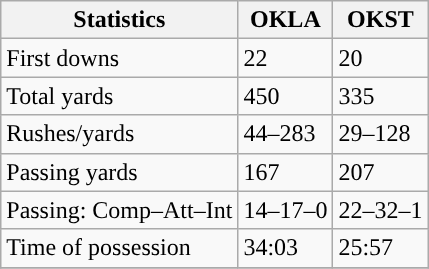<table class="wikitable" style="float: left;">
<tr>
<th>Statistics</th>
<th>OKLA</th>
<th>OKST</th>
</tr>
<tr>
<td>First downs</td>
<td>22</td>
<td>20</td>
</tr>
<tr>
<td>Total yards</td>
<td>450</td>
<td>335</td>
</tr>
<tr>
<td>Rushes/yards</td>
<td>44–283</td>
<td>29–128</td>
</tr>
<tr>
<td>Passing yards</td>
<td>167</td>
<td>207</td>
</tr>
<tr>
<td>Passing: Comp–Att–Int</td>
<td>14–17–0</td>
<td>22–32–1</td>
</tr>
<tr>
<td>Time of possession</td>
<td>34:03</td>
<td>25:57</td>
</tr>
<tr>
</tr>
</table>
